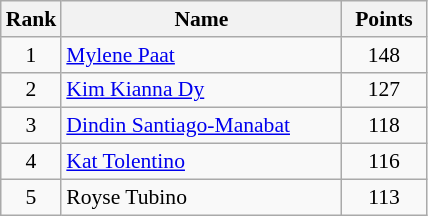<table class="wikitable" style="font-size:90%">
<tr>
<th width=30>Rank</th>
<th width=180>Name</th>
<th width=50>Points</th>
</tr>
<tr>
<td style="text-align:center">1</td>
<td><a href='#'>Mylene Paat</a></td>
<td style="text-align:center">148</td>
</tr>
<tr>
<td style="text-align:center">2</td>
<td><a href='#'>Kim Kianna Dy</a></td>
<td style="text-align:center">127</td>
</tr>
<tr>
<td style="text-align:center">3</td>
<td><a href='#'>Dindin Santiago-Manabat</a></td>
<td style="text-align:center">118</td>
</tr>
<tr>
<td style="text-align:center">4</td>
<td><a href='#'>Kat Tolentino</a></td>
<td style="text-align:center">116</td>
</tr>
<tr>
<td style="text-align:center">5</td>
<td>Royse Tubino</td>
<td style="text-align:center">113</td>
</tr>
</table>
